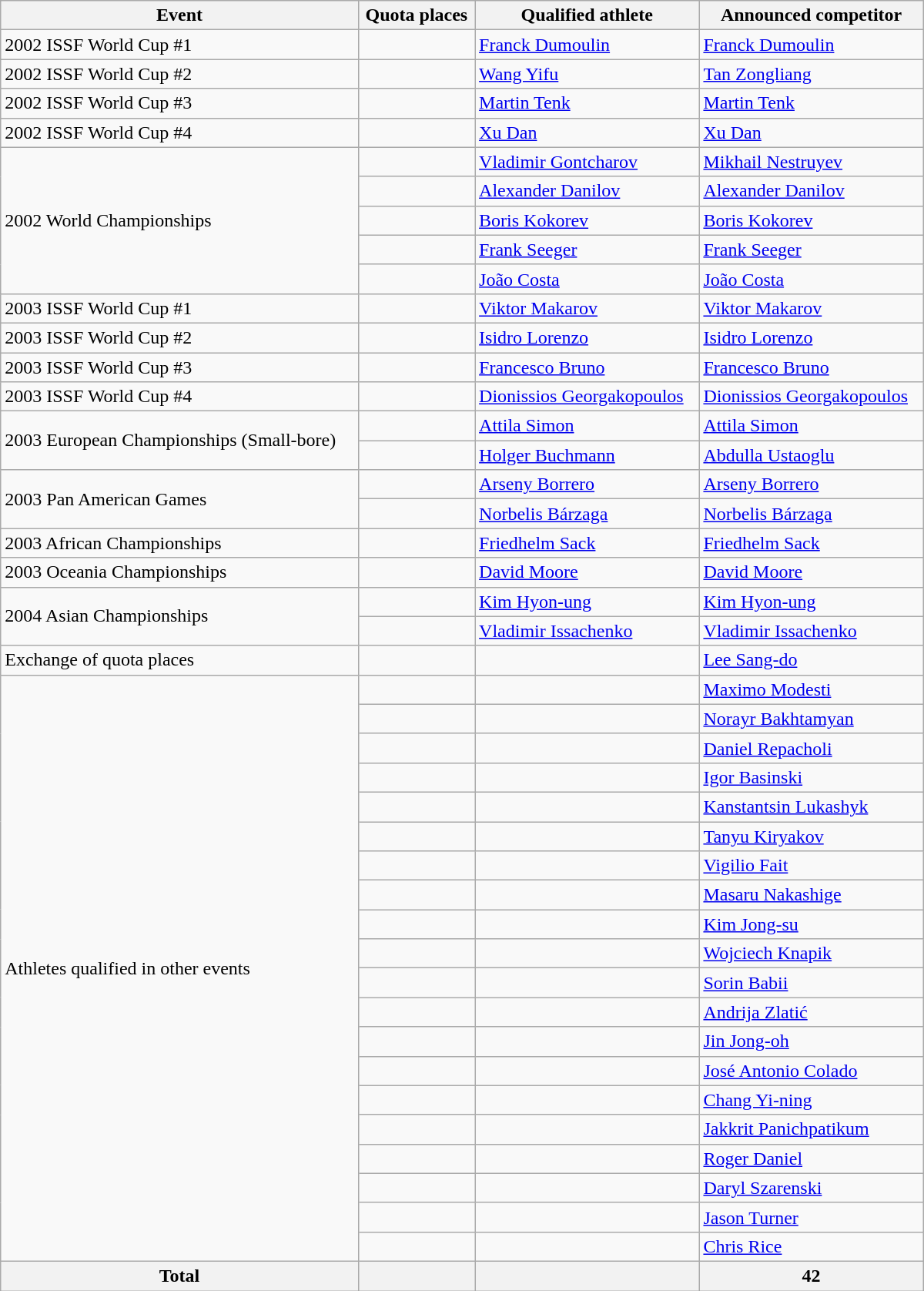<table class=wikitable style="text-align:left" width=800>
<tr>
<th>Event</th>
<th>Quota places</th>
<th>Qualified athlete</th>
<th>Announced competitor</th>
</tr>
<tr>
<td>2002 ISSF World Cup #1</td>
<td></td>
<td><a href='#'>Franck Dumoulin</a></td>
<td><a href='#'>Franck Dumoulin</a></td>
</tr>
<tr>
<td>2002 ISSF World Cup #2</td>
<td></td>
<td><a href='#'>Wang Yifu</a></td>
<td><a href='#'>Tan Zongliang</a></td>
</tr>
<tr>
<td>2002 ISSF World Cup #3</td>
<td></td>
<td><a href='#'>Martin Tenk</a></td>
<td><a href='#'>Martin Tenk</a></td>
</tr>
<tr>
<td>2002 ISSF World Cup #4</td>
<td></td>
<td><a href='#'>Xu Dan</a></td>
<td><a href='#'>Xu Dan</a></td>
</tr>
<tr>
<td rowspan=5>2002 World Championships</td>
<td></td>
<td><a href='#'>Vladimir Gontcharov</a></td>
<td><a href='#'>Mikhail Nestruyev</a></td>
</tr>
<tr>
<td></td>
<td><a href='#'>Alexander Danilov</a></td>
<td><a href='#'>Alexander Danilov</a></td>
</tr>
<tr>
<td></td>
<td><a href='#'>Boris Kokorev</a></td>
<td><a href='#'>Boris Kokorev</a></td>
</tr>
<tr>
<td></td>
<td><a href='#'>Frank Seeger</a></td>
<td><a href='#'>Frank Seeger</a></td>
</tr>
<tr>
<td></td>
<td><a href='#'>João Costa</a></td>
<td><a href='#'>João Costa</a></td>
</tr>
<tr>
<td>2003 ISSF World Cup #1</td>
<td></td>
<td><a href='#'>Viktor Makarov</a></td>
<td><a href='#'>Viktor Makarov</a></td>
</tr>
<tr>
<td>2003 ISSF World Cup #2</td>
<td></td>
<td><a href='#'>Isidro Lorenzo</a></td>
<td><a href='#'>Isidro Lorenzo</a></td>
</tr>
<tr>
<td>2003 ISSF World Cup #3</td>
<td></td>
<td><a href='#'>Francesco Bruno</a></td>
<td><a href='#'>Francesco Bruno</a></td>
</tr>
<tr>
<td>2003 ISSF World Cup #4</td>
<td></td>
<td><a href='#'>Dionissios Georgakopoulos</a></td>
<td><a href='#'>Dionissios Georgakopoulos</a></td>
</tr>
<tr>
<td rowspan=2>2003 European Championships (Small-bore)</td>
<td></td>
<td><a href='#'>Attila Simon</a></td>
<td><a href='#'>Attila Simon</a></td>
</tr>
<tr>
<td></td>
<td><a href='#'>Holger Buchmann</a></td>
<td><a href='#'>Abdulla Ustaoglu</a></td>
</tr>
<tr>
<td rowspan=2>2003 Pan American Games</td>
<td></td>
<td><a href='#'>Arseny Borrero</a></td>
<td><a href='#'>Arseny Borrero</a></td>
</tr>
<tr>
<td></td>
<td><a href='#'>Norbelis Bárzaga</a></td>
<td><a href='#'>Norbelis Bárzaga</a></td>
</tr>
<tr>
<td>2003 African Championships</td>
<td></td>
<td><a href='#'>Friedhelm Sack</a></td>
<td><a href='#'>Friedhelm Sack</a></td>
</tr>
<tr>
<td>2003 Oceania Championships</td>
<td></td>
<td><a href='#'>David Moore</a></td>
<td><a href='#'>David Moore</a></td>
</tr>
<tr>
<td rowspan=2>2004 Asian Championships</td>
<td></td>
<td><a href='#'>Kim Hyon-ung</a></td>
<td><a href='#'>Kim Hyon-ung</a></td>
</tr>
<tr>
<td></td>
<td><a href='#'>Vladimir Issachenko</a></td>
<td><a href='#'>Vladimir Issachenko</a></td>
</tr>
<tr>
<td>Exchange of quota places</td>
<td></td>
<td></td>
<td><a href='#'>Lee Sang-do</a></td>
</tr>
<tr>
<td rowspan=20>Athletes qualified in other events</td>
<td></td>
<td></td>
<td><a href='#'>Maximo Modesti</a></td>
</tr>
<tr>
<td></td>
<td></td>
<td><a href='#'>Norayr Bakhtamyan</a></td>
</tr>
<tr>
<td></td>
<td></td>
<td><a href='#'>Daniel Repacholi</a></td>
</tr>
<tr>
<td></td>
<td></td>
<td><a href='#'>Igor Basinski</a></td>
</tr>
<tr>
<td></td>
<td></td>
<td><a href='#'>Kanstantsin Lukashyk</a></td>
</tr>
<tr>
<td></td>
<td></td>
<td><a href='#'>Tanyu Kiryakov</a></td>
</tr>
<tr>
<td></td>
<td></td>
<td><a href='#'>Vigilio Fait</a></td>
</tr>
<tr>
<td></td>
<td></td>
<td><a href='#'>Masaru Nakashige</a></td>
</tr>
<tr>
<td></td>
<td></td>
<td><a href='#'>Kim Jong-su</a></td>
</tr>
<tr>
<td></td>
<td></td>
<td><a href='#'>Wojciech Knapik</a></td>
</tr>
<tr>
<td></td>
<td></td>
<td><a href='#'>Sorin Babii</a></td>
</tr>
<tr>
<td></td>
<td></td>
<td><a href='#'>Andrija Zlatić</a></td>
</tr>
<tr>
<td></td>
<td></td>
<td><a href='#'>Jin Jong-oh</a></td>
</tr>
<tr>
<td></td>
<td></td>
<td><a href='#'>José Antonio Colado</a></td>
</tr>
<tr>
<td></td>
<td></td>
<td><a href='#'>Chang Yi-ning</a></td>
</tr>
<tr>
<td></td>
<td></td>
<td><a href='#'>Jakkrit Panichpatikum</a></td>
</tr>
<tr>
<td></td>
<td></td>
<td><a href='#'>Roger Daniel</a></td>
</tr>
<tr>
<td></td>
<td></td>
<td><a href='#'>Daryl Szarenski</a></td>
</tr>
<tr>
<td></td>
<td></td>
<td><a href='#'>Jason Turner</a></td>
</tr>
<tr>
<td></td>
<td></td>
<td><a href='#'>Chris Rice</a></td>
</tr>
<tr>
<th>Total</th>
<th></th>
<th></th>
<th>42</th>
</tr>
</table>
